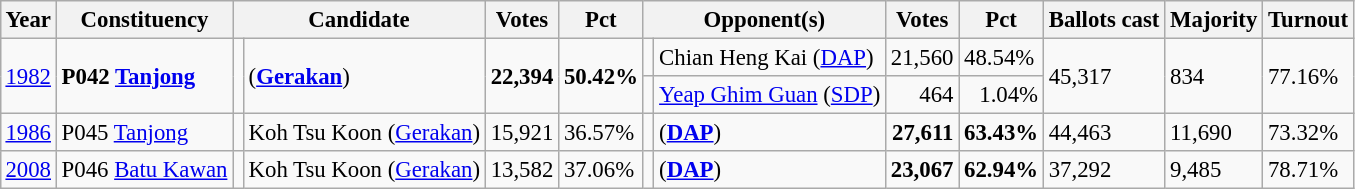<table class="wikitable" style="margin:0.5em ; font-size:95%">
<tr>
<th>Year</th>
<th>Constituency</th>
<th colspan=2>Candidate</th>
<th>Votes</th>
<th>Pct</th>
<th colspan=2>Opponent(s)</th>
<th>Votes</th>
<th>Pct</th>
<th>Ballots cast</th>
<th>Majority</th>
<th>Turnout</th>
</tr>
<tr>
<td rowspan=2><a href='#'>1982</a></td>
<td rowspan=2><strong>P042 <a href='#'>Tanjong</a></strong></td>
<td rowspan=2 ></td>
<td rowspan=2> (<a href='#'><strong>Gerakan</strong></a>)</td>
<td rowspan=2 align="right"><strong>22,394</strong></td>
<td rowspan=2><strong>50.42%</strong></td>
<td></td>
<td>Chian Heng Kai (<a href='#'>DAP</a>)</td>
<td align="right">21,560</td>
<td>48.54%</td>
<td rowspan=2>45,317</td>
<td rowspan=2>834</td>
<td rowspan=2>77.16%</td>
</tr>
<tr>
<td></td>
<td><a href='#'>Yeap Ghim Guan</a> (<a href='#'>SDP</a>)</td>
<td align="right">464</td>
<td align="right">1.04%</td>
</tr>
<tr>
<td><a href='#'>1986</a></td>
<td>P045 <a href='#'>Tanjong</a></td>
<td></td>
<td>Koh Tsu Koon (<a href='#'>Gerakan</a>)</td>
<td align="right">15,921</td>
<td>36.57%</td>
<td></td>
<td> (<a href='#'><strong>DAP</strong></a>)</td>
<td align="right"><strong>27,611</strong></td>
<td><strong>63.43%</strong></td>
<td>44,463</td>
<td>11,690</td>
<td>73.32%</td>
</tr>
<tr>
<td><a href='#'>2008</a></td>
<td>P046 <a href='#'>Batu Kawan</a></td>
<td></td>
<td>Koh Tsu Koon (<a href='#'>Gerakan</a>)</td>
<td align="right">13,582</td>
<td>37.06%</td>
<td></td>
<td> (<a href='#'><strong>DAP</strong></a>)</td>
<td align="right"><strong>23,067</strong></td>
<td><strong>62.94%</strong></td>
<td>37,292</td>
<td>9,485</td>
<td>78.71%</td>
</tr>
</table>
